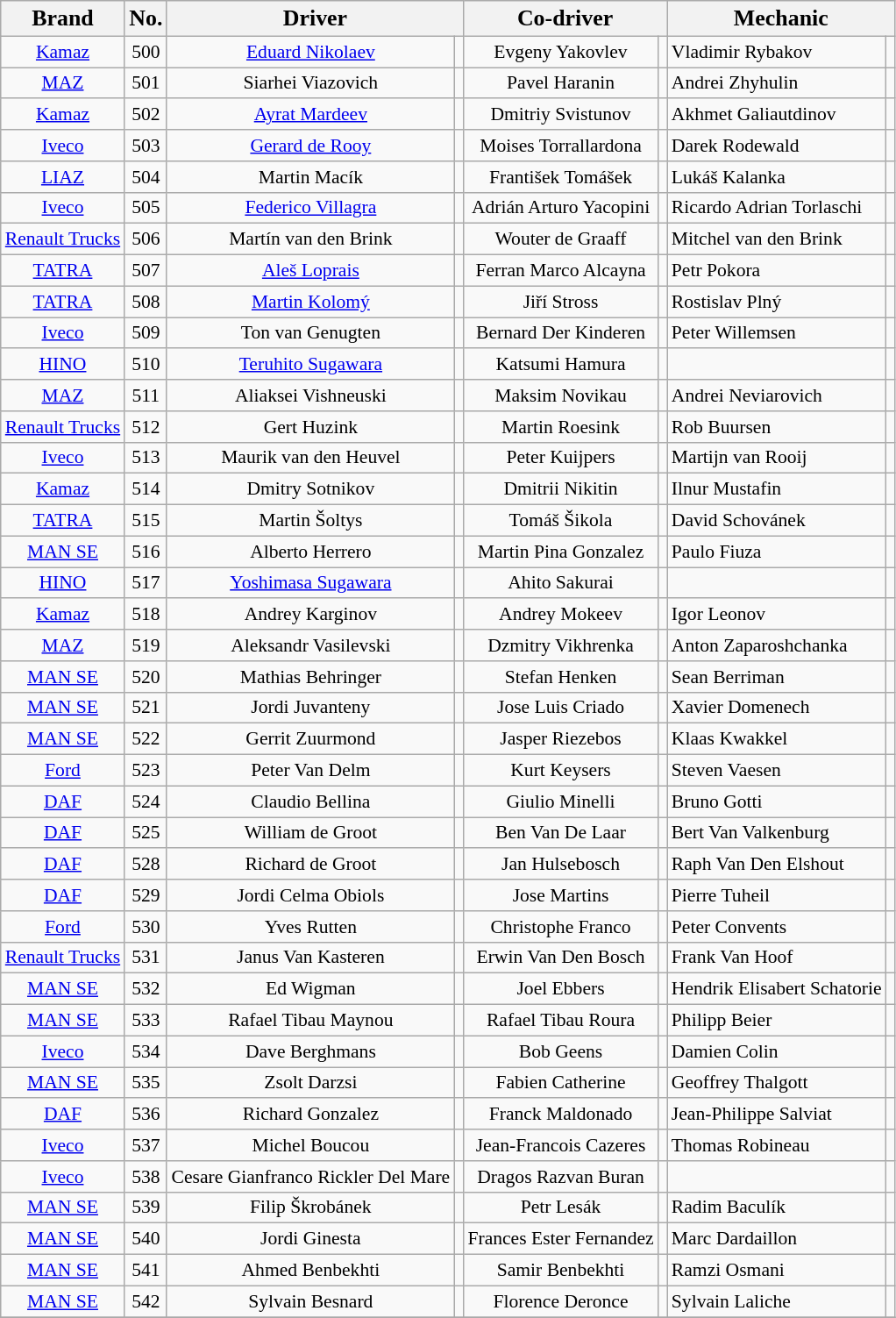<table class="wikitable sortable" style="font-size:90%;">
<tr>
<th><big>Brand</big></th>
<th><big>No.</big></th>
<th colspan=2><big>Driver</big></th>
<th colspan=2><big>Co-driver</big></th>
<th colspan=2><big>Mechanic</big></th>
</tr>
<tr>
<td align=center><a href='#'>Kamaz</a></td>
<td align=center>500</td>
<td align=center><a href='#'>Eduard Nikolaev</a></td>
<td></td>
<td align=center>Evgeny Yakovlev</td>
<td></td>
<td>Vladimir Rybakov</td>
<td></td>
</tr>
<tr>
<td align=center><a href='#'>MAZ</a></td>
<td align=center>501</td>
<td align=center>Siarhei Viazovich</td>
<td></td>
<td align=center>Pavel Haranin</td>
<td></td>
<td>Andrei Zhyhulin</td>
<td></td>
</tr>
<tr>
<td align=center><a href='#'>Kamaz</a></td>
<td align=center>502</td>
<td align=center><a href='#'>Ayrat Mardeev</a></td>
<td></td>
<td align=center>Dmitriy Svistunov</td>
<td></td>
<td>Akhmet Galiautdinov</td>
<td></td>
</tr>
<tr>
<td align=center><a href='#'>Iveco</a></td>
<td align=center>503</td>
<td align=center><a href='#'>Gerard de Rooy</a></td>
<td></td>
<td align=center>Moises Torrallardona</td>
<td></td>
<td>Darek Rodewald</td>
<td></td>
</tr>
<tr>
<td align=center><a href='#'>LIAZ</a></td>
<td align=center>504</td>
<td align=center>Martin Macík</td>
<td></td>
<td align=center>František Tomášek</td>
<td></td>
<td>Lukáš Kalanka</td>
<td></td>
</tr>
<tr>
<td align=center><a href='#'>Iveco</a></td>
<td align=center>505</td>
<td align=center><a href='#'>Federico Villagra</a></td>
<td></td>
<td align=center>Adrián Arturo Yacopini</td>
<td></td>
<td>Ricardo Adrian Torlaschi</td>
<td></td>
</tr>
<tr>
<td align=center><a href='#'>Renault Trucks</a></td>
<td align=center>506</td>
<td align=center>Martín van den Brink</td>
<td></td>
<td align=center>Wouter de Graaff</td>
<td></td>
<td>Mitchel van den Brink</td>
<td></td>
</tr>
<tr>
<td align=center><a href='#'>TATRA</a></td>
<td align=center>507</td>
<td align=center><a href='#'>Aleš Loprais</a></td>
<td></td>
<td align=center>Ferran Marco Alcayna</td>
<td></td>
<td>Petr Pokora</td>
<td></td>
</tr>
<tr>
<td align=center><a href='#'>TATRA</a></td>
<td align=center>508</td>
<td align=center><a href='#'>Martin Kolomý</a></td>
<td></td>
<td align=center>Jiří Stross</td>
<td></td>
<td>Rostislav Plný</td>
<td></td>
</tr>
<tr>
<td align=center><a href='#'>Iveco</a></td>
<td align=center>509</td>
<td align=center>Ton van Genugten</td>
<td></td>
<td align=center>Bernard Der Kinderen</td>
<td></td>
<td>Peter Willemsen</td>
<td></td>
</tr>
<tr>
<td align=center><a href='#'>HINO</a></td>
<td align=center>510</td>
<td align=center><a href='#'>Teruhito Sugawara</a></td>
<td></td>
<td align=center>Katsumi Hamura</td>
<td></td>
<td></td>
<td></td>
</tr>
<tr>
<td align=center><a href='#'>MAZ</a></td>
<td align=center>511</td>
<td align=center>Aliaksei Vishneuski</td>
<td></td>
<td align=center>Maksim Novikau</td>
<td></td>
<td>Andrei Neviarovich</td>
<td></td>
</tr>
<tr>
<td align=center><a href='#'>Renault Trucks</a></td>
<td align=center>512</td>
<td align=center>Gert Huzink</td>
<td></td>
<td align=center>Martin Roesink</td>
<td></td>
<td>Rob Buursen</td>
<td></td>
</tr>
<tr>
<td align=center><a href='#'>Iveco</a></td>
<td align=center>513</td>
<td align=center>Maurik van den Heuvel</td>
<td></td>
<td align=center>Peter Kuijpers</td>
<td></td>
<td>Martijn van Rooij</td>
<td></td>
</tr>
<tr>
<td align=center><a href='#'>Kamaz</a></td>
<td align=center>514</td>
<td align=center>Dmitry Sotnikov</td>
<td></td>
<td align=center>Dmitrii Nikitin</td>
<td></td>
<td>Ilnur Mustafin</td>
<td></td>
</tr>
<tr>
<td align=center><a href='#'>TATRA</a></td>
<td align=center>515</td>
<td align=center>Martin Šoltys</td>
<td></td>
<td align=center>Tomáš Šikola</td>
<td></td>
<td>David Schovánek</td>
<td></td>
</tr>
<tr>
<td align=center><a href='#'>MAN SE</a></td>
<td align=center>516</td>
<td align=center>Alberto Herrero</td>
<td></td>
<td align=center>Martin Pina Gonzalez</td>
<td></td>
<td>Paulo Fiuza</td>
<td></td>
</tr>
<tr>
<td align=center><a href='#'>HINO</a></td>
<td align=center>517</td>
<td align=center><a href='#'>Yoshimasa Sugawara</a></td>
<td></td>
<td align=center>Ahito Sakurai</td>
<td></td>
<td></td>
<td></td>
</tr>
<tr>
<td align=center><a href='#'>Kamaz</a></td>
<td align=center>518</td>
<td align=center>Andrey Karginov</td>
<td></td>
<td align=center>Andrey Mokeev</td>
<td></td>
<td>Igor Leonov</td>
<td></td>
</tr>
<tr>
<td align=center><a href='#'>MAZ</a></td>
<td align=center>519</td>
<td align=center>Aleksandr Vasilevski</td>
<td></td>
<td align=center>Dzmitry Vikhrenka</td>
<td></td>
<td>Anton Zaparoshchanka</td>
<td></td>
</tr>
<tr>
<td align=center><a href='#'>MAN SE</a></td>
<td align=center>520</td>
<td align=center>Mathias Behringer</td>
<td></td>
<td align=center>Stefan Henken</td>
<td></td>
<td>Sean Berriman</td>
<td></td>
</tr>
<tr>
<td align=center><a href='#'>MAN SE</a></td>
<td align=center>521</td>
<td align=center>Jordi Juvanteny</td>
<td></td>
<td align=center>Jose Luis Criado</td>
<td></td>
<td>Xavier Domenech</td>
<td></td>
</tr>
<tr>
<td align=center><a href='#'>MAN SE</a></td>
<td align=center>522</td>
<td align=center>Gerrit Zuurmond</td>
<td></td>
<td align=center>Jasper Riezebos</td>
<td></td>
<td>Klaas Kwakkel</td>
<td></td>
</tr>
<tr>
<td align=center><a href='#'>Ford</a></td>
<td align=center>523</td>
<td align=center>Peter Van Delm</td>
<td></td>
<td align=center>Kurt Keysers</td>
<td></td>
<td>Steven Vaesen</td>
<td></td>
</tr>
<tr>
<td align=center><a href='#'>DAF</a></td>
<td align=center>524</td>
<td align=center>Claudio Bellina</td>
<td></td>
<td align=center>Giulio Minelli</td>
<td></td>
<td>Bruno Gotti</td>
<td></td>
</tr>
<tr>
<td align=center><a href='#'>DAF</a></td>
<td align=center>525</td>
<td align=center>William de Groot</td>
<td></td>
<td align=center>Ben Van De Laar</td>
<td></td>
<td>Bert Van Valkenburg</td>
<td></td>
</tr>
<tr>
<td align=center><a href='#'>DAF</a></td>
<td align=center>528</td>
<td align=center>Richard de Groot</td>
<td></td>
<td align=center>Jan Hulsebosch</td>
<td></td>
<td>Raph Van Den Elshout</td>
<td></td>
</tr>
<tr>
<td align=center><a href='#'>DAF</a></td>
<td align=center>529</td>
<td align=center>Jordi Celma Obiols</td>
<td></td>
<td align=center>Jose Martins</td>
<td></td>
<td>Pierre Tuheil</td>
<td></td>
</tr>
<tr>
<td align=center><a href='#'>Ford</a></td>
<td align=center>530</td>
<td align=center>Yves Rutten</td>
<td></td>
<td align=center>Christophe Franco</td>
<td></td>
<td>Peter Convents</td>
<td></td>
</tr>
<tr>
<td align=center><a href='#'>Renault Trucks</a></td>
<td align=center>531</td>
<td align=center>Janus Van Kasteren</td>
<td></td>
<td align=center>Erwin Van Den Bosch</td>
<td></td>
<td>Frank Van Hoof</td>
<td></td>
</tr>
<tr>
<td align=center><a href='#'>MAN SE</a></td>
<td align=center>532</td>
<td align=center>Ed Wigman</td>
<td></td>
<td align=center>Joel Ebbers</td>
<td></td>
<td>Hendrik Elisabert Schatorie</td>
<td></td>
</tr>
<tr>
<td align=center><a href='#'>MAN SE</a></td>
<td align=center>533</td>
<td align=center>Rafael Tibau Maynou</td>
<td></td>
<td align=center>Rafael Tibau Roura</td>
<td></td>
<td>Philipp Beier</td>
<td></td>
</tr>
<tr>
<td align=center><a href='#'>Iveco</a></td>
<td align=center>534</td>
<td align=center>Dave Berghmans</td>
<td></td>
<td align=center>Bob Geens</td>
<td></td>
<td>Damien Colin</td>
<td></td>
</tr>
<tr>
<td align=center><a href='#'>MAN SE</a></td>
<td align=center>535</td>
<td align=center>Zsolt Darzsi</td>
<td></td>
<td align=center>Fabien Catherine</td>
<td></td>
<td>Geoffrey Thalgott</td>
<td></td>
</tr>
<tr>
<td align=center><a href='#'>DAF</a></td>
<td align=center>536</td>
<td align=center>Richard Gonzalez</td>
<td></td>
<td align=center>Franck Maldonado</td>
<td></td>
<td>Jean-Philippe Salviat</td>
<td></td>
</tr>
<tr>
<td align=center><a href='#'>Iveco</a></td>
<td align=center>537</td>
<td align=center>Michel Boucou</td>
<td></td>
<td align=center>Jean-Francois Cazeres</td>
<td></td>
<td>Thomas Robineau</td>
<td></td>
</tr>
<tr>
<td align=center><a href='#'>Iveco</a></td>
<td align=center>538</td>
<td align=center>Cesare Gianfranco Rickler Del Mare</td>
<td></td>
<td align=center>Dragos Razvan Buran</td>
<td></td>
<td></td>
<td></td>
</tr>
<tr>
<td align=center><a href='#'>MAN SE</a></td>
<td align=center>539</td>
<td align=center>Filip Škrobánek</td>
<td></td>
<td align=center>Petr Lesák</td>
<td></td>
<td>Radim Baculík</td>
<td></td>
</tr>
<tr>
<td align=center><a href='#'>MAN SE</a></td>
<td align=center>540</td>
<td align=center>Jordi Ginesta</td>
<td></td>
<td align=center>Frances Ester Fernandez</td>
<td></td>
<td>Marc Dardaillon</td>
<td></td>
</tr>
<tr>
<td align=center><a href='#'>MAN SE</a></td>
<td align=center>541</td>
<td align=center>Ahmed Benbekhti</td>
<td></td>
<td align=center>Samir Benbekhti</td>
<td></td>
<td>Ramzi Osmani</td>
<td></td>
</tr>
<tr>
<td align=center><a href='#'>MAN SE</a></td>
<td align=center>542</td>
<td align=center>Sylvain Besnard</td>
<td></td>
<td align=center>Florence Deronce</td>
<td></td>
<td>Sylvain Laliche</td>
<td></td>
</tr>
<tr>
</tr>
</table>
